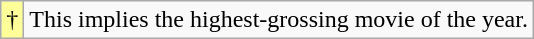<table class="wikitable">
<tr>
<td style="background-color:#FFFF99">†</td>
<td>This implies the highest-grossing movie of the year.</td>
</tr>
</table>
